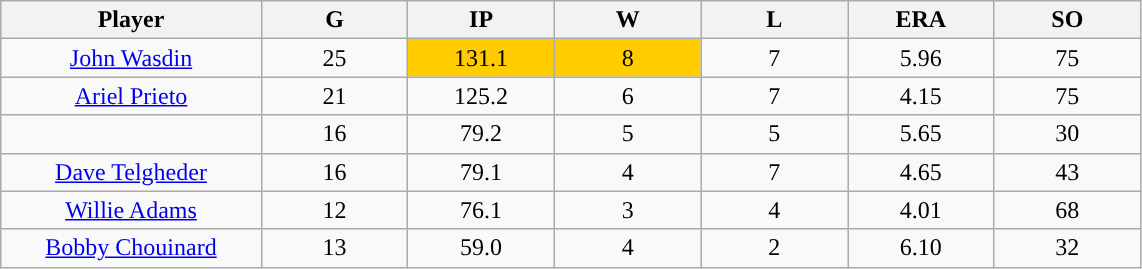<table class="wikitable sortable">
<tr>
<th bgcolor="#DDDDFF" width="16%">Player</th>
<th bgcolor="#DDDDFF" width="9%">G</th>
<th bgcolor="#DDDDFF" width="9%">IP</th>
<th bgcolor="#DDDDFF" width="9%">W</th>
<th bgcolor="#DDDDFF" width="9%">L</th>
<th bgcolor="#DDDDFF" width="9%">ERA</th>
<th bgcolor="#DDDDFF" width="9%">SO</th>
</tr>
<tr align="center">
<td><a href='#'>John Wasdin</a></td>
<td>25</td>
<td style="background:#fc0;">131.1</td>
<td style="background:#fc0;">8</td>
<td>7</td>
<td>5.96</td>
<td>75</td>
</tr>
<tr align=center>
<td><a href='#'>Ariel Prieto</a></td>
<td>21</td>
<td>125.2</td>
<td>6</td>
<td>7</td>
<td>4.15</td>
<td>75</td>
</tr>
<tr align=center>
<td></td>
<td>16</td>
<td>79.2</td>
<td>5</td>
<td>5</td>
<td>5.65</td>
<td>30</td>
</tr>
<tr align="center">
<td><a href='#'>Dave Telgheder</a></td>
<td>16</td>
<td>79.1</td>
<td>4</td>
<td>7</td>
<td>4.65</td>
<td>43</td>
</tr>
<tr align=center>
<td><a href='#'>Willie Adams</a></td>
<td>12</td>
<td>76.1</td>
<td>3</td>
<td>4</td>
<td>4.01</td>
<td>68</td>
</tr>
<tr align=center>
<td><a href='#'>Bobby Chouinard</a></td>
<td>13</td>
<td>59.0</td>
<td>4</td>
<td>2</td>
<td>6.10</td>
<td>32</td>
</tr>
</table>
